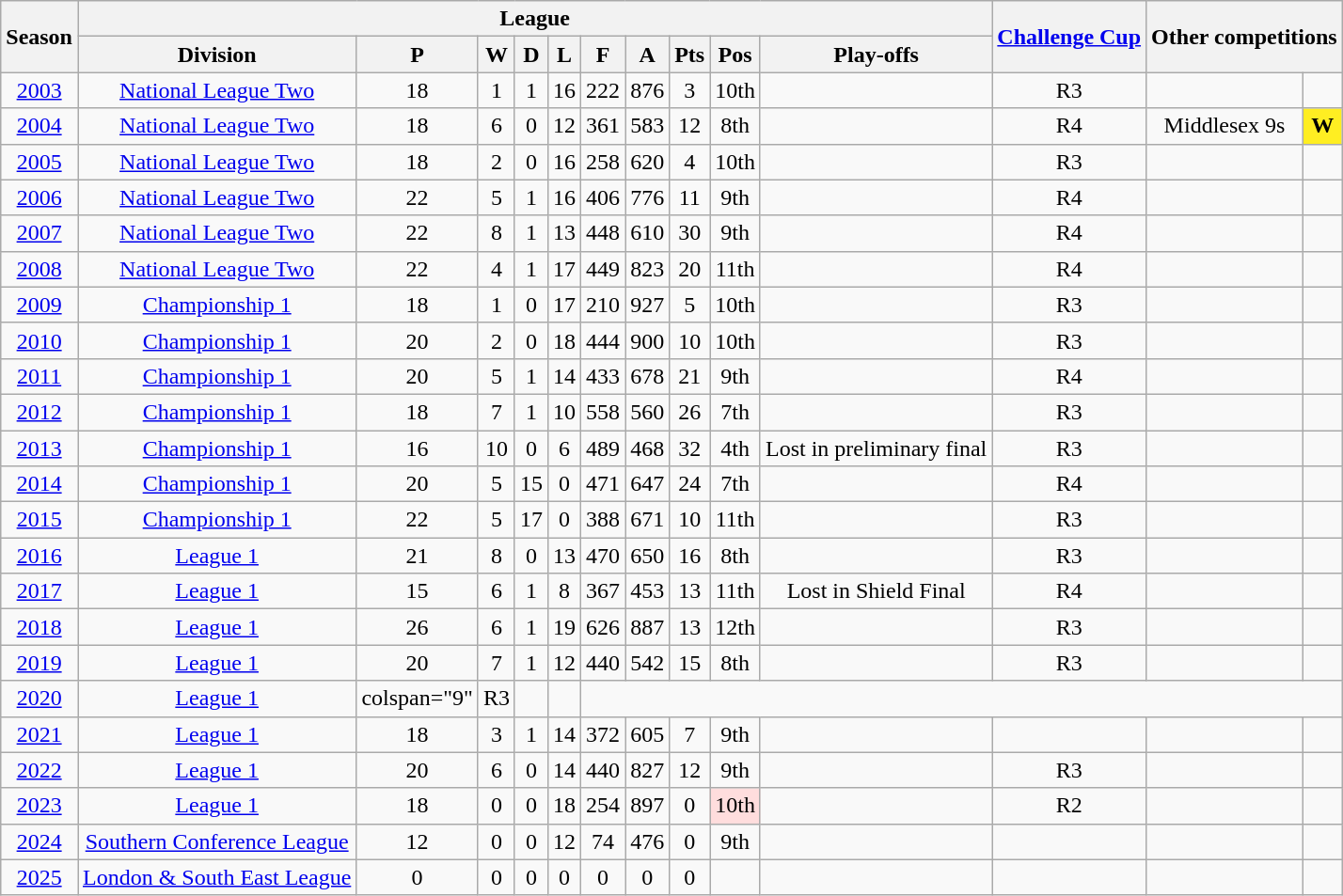<table class="wikitable" style="text-align: center">
<tr>
<th rowspan=2>Season</th>
<th colspan=10>League</th>
<th rowspan=2><a href='#'>Challenge Cup</a></th>
<th colspan="2" rowspan="2" scope="col">Other competitions</th>
</tr>
<tr>
<th>Division</th>
<th>P</th>
<th>W</th>
<th>D</th>
<th>L</th>
<th>F</th>
<th>A</th>
<th>Pts</th>
<th>Pos</th>
<th>Play-offs</th>
</tr>
<tr>
<td><a href='#'>2003</a></td>
<td><a href='#'>National League Two</a></td>
<td>18</td>
<td>1</td>
<td>1</td>
<td>16</td>
<td>222</td>
<td>876</td>
<td>3</td>
<td>10th</td>
<td></td>
<td>R3</td>
<td></td>
<td></td>
</tr>
<tr>
<td><a href='#'>2004</a></td>
<td><a href='#'>National League Two</a></td>
<td>18</td>
<td>6</td>
<td>0</td>
<td>12</td>
<td>361</td>
<td>583</td>
<td>12</td>
<td>8th</td>
<td></td>
<td>R4</td>
<td>Middlesex 9s</td>
<td style="background-color:#FE2"><strong>W</strong></td>
</tr>
<tr>
<td><a href='#'>2005</a></td>
<td><a href='#'>National League Two</a></td>
<td>18</td>
<td>2</td>
<td>0</td>
<td>16</td>
<td>258</td>
<td>620</td>
<td>4</td>
<td>10th</td>
<td></td>
<td>R3</td>
<td></td>
<td></td>
</tr>
<tr>
<td><a href='#'>2006</a></td>
<td><a href='#'>National League Two</a></td>
<td>22</td>
<td>5</td>
<td>1</td>
<td>16</td>
<td>406</td>
<td>776</td>
<td>11</td>
<td>9th</td>
<td></td>
<td>R4</td>
<td></td>
<td></td>
</tr>
<tr>
<td><a href='#'>2007</a></td>
<td><a href='#'>National League Two</a></td>
<td>22</td>
<td>8</td>
<td>1</td>
<td>13</td>
<td>448</td>
<td>610</td>
<td>30</td>
<td>9th</td>
<td></td>
<td>R4</td>
<td></td>
<td></td>
</tr>
<tr>
<td><a href='#'>2008</a></td>
<td><a href='#'>National League Two</a></td>
<td>22</td>
<td>4</td>
<td>1</td>
<td>17</td>
<td>449</td>
<td>823</td>
<td>20</td>
<td>11th</td>
<td></td>
<td>R4</td>
<td></td>
<td></td>
</tr>
<tr>
<td><a href='#'>2009</a></td>
<td><a href='#'>Championship 1</a></td>
<td>18</td>
<td>1</td>
<td>0</td>
<td>17</td>
<td>210</td>
<td>927</td>
<td>5</td>
<td>10th</td>
<td></td>
<td>R3</td>
<td></td>
<td></td>
</tr>
<tr>
<td><a href='#'>2010</a></td>
<td><a href='#'>Championship 1</a></td>
<td>20</td>
<td>2</td>
<td>0</td>
<td>18</td>
<td>444</td>
<td>900</td>
<td>10</td>
<td>10th</td>
<td></td>
<td>R3</td>
<td></td>
<td></td>
</tr>
<tr>
<td><a href='#'>2011</a></td>
<td><a href='#'>Championship 1</a></td>
<td>20</td>
<td>5</td>
<td>1</td>
<td>14</td>
<td>433</td>
<td>678</td>
<td>21</td>
<td>9th</td>
<td></td>
<td>R4</td>
<td></td>
<td></td>
</tr>
<tr>
<td><a href='#'>2012</a></td>
<td><a href='#'>Championship 1</a></td>
<td>18</td>
<td>7</td>
<td>1</td>
<td>10</td>
<td>558</td>
<td>560</td>
<td>26</td>
<td>7th</td>
<td></td>
<td>R3</td>
<td></td>
<td></td>
</tr>
<tr>
<td><a href='#'>2013</a></td>
<td><a href='#'>Championship 1</a></td>
<td>16</td>
<td>10</td>
<td>0</td>
<td>6</td>
<td>489</td>
<td>468</td>
<td>32</td>
<td>4th</td>
<td>Lost in preliminary final</td>
<td>R3</td>
<td></td>
<td></td>
</tr>
<tr>
<td><a href='#'>2014</a></td>
<td><a href='#'>Championship 1</a></td>
<td>20</td>
<td>5</td>
<td>15</td>
<td>0</td>
<td>471</td>
<td>647</td>
<td>24</td>
<td>7th</td>
<td></td>
<td>R4</td>
<td></td>
<td></td>
</tr>
<tr>
<td><a href='#'>2015</a></td>
<td><a href='#'>Championship 1</a></td>
<td>22</td>
<td>5</td>
<td>17</td>
<td>0</td>
<td>388</td>
<td>671</td>
<td>10</td>
<td>11th</td>
<td></td>
<td>R3</td>
<td></td>
<td></td>
</tr>
<tr>
<td><a href='#'>2016</a></td>
<td><a href='#'>League 1</a></td>
<td>21</td>
<td>8</td>
<td>0</td>
<td>13</td>
<td>470</td>
<td>650</td>
<td>16</td>
<td>8th</td>
<td></td>
<td>R3</td>
<td></td>
<td></td>
</tr>
<tr>
<td><a href='#'>2017</a></td>
<td><a href='#'>League 1</a></td>
<td>15</td>
<td>6</td>
<td>1</td>
<td>8</td>
<td>367</td>
<td>453</td>
<td>13</td>
<td>11th</td>
<td>Lost in Shield Final</td>
<td>R4</td>
<td></td>
<td></td>
</tr>
<tr>
<td><a href='#'>2018</a></td>
<td><a href='#'>League 1</a></td>
<td>26</td>
<td>6</td>
<td>1</td>
<td>19</td>
<td>626</td>
<td>887</td>
<td>13</td>
<td>12th</td>
<td></td>
<td>R3</td>
<td></td>
<td></td>
</tr>
<tr>
<td><a href='#'>2019</a></td>
<td><a href='#'>League 1</a></td>
<td>20</td>
<td>7</td>
<td>1</td>
<td>12</td>
<td>440</td>
<td>542</td>
<td>15</td>
<td>8th</td>
<td></td>
<td>R3</td>
<td></td>
<td></td>
</tr>
<tr>
<td><a href='#'>2020</a></td>
<td><a href='#'>League 1</a></td>
<td>colspan="9"</td>
<td>R3</td>
<td></td>
<td></td>
</tr>
<tr>
<td><a href='#'>2021</a></td>
<td><a href='#'>League 1</a></td>
<td>18</td>
<td>3</td>
<td>1</td>
<td>14</td>
<td>372</td>
<td>605</td>
<td>7</td>
<td>9th</td>
<td></td>
<td></td>
<td></td>
<td></td>
</tr>
<tr>
<td><a href='#'>2022</a></td>
<td><a href='#'>League 1</a></td>
<td>20</td>
<td>6</td>
<td>0</td>
<td>14</td>
<td>440</td>
<td>827</td>
<td>12</td>
<td>9th</td>
<td></td>
<td>R3</td>
<td></td>
<td></td>
</tr>
<tr>
<td><a href='#'>2023</a></td>
<td><a href='#'>League 1</a></td>
<td>18</td>
<td>0</td>
<td>0</td>
<td>18</td>
<td>254</td>
<td>897</td>
<td>0</td>
<td style="background:#ffdddd">10th</td>
<td></td>
<td>R2</td>
<td></td>
<td></td>
</tr>
<tr>
<td><a href='#'>2024</a></td>
<td><a href='#'>Southern Conference League</a></td>
<td>12</td>
<td>0</td>
<td>0</td>
<td>12</td>
<td>74</td>
<td>476</td>
<td>0</td>
<td>9th</td>
<td></td>
<td></td>
<td></td>
<td></td>
</tr>
<tr>
<td><a href='#'>2025</a></td>
<td><a href='#'>London & South East League</a></td>
<td>0</td>
<td>0</td>
<td>0</td>
<td>0</td>
<td>0</td>
<td>0</td>
<td>0</td>
<td></td>
<td></td>
<td></td>
<td></td>
<td></td>
</tr>
</table>
